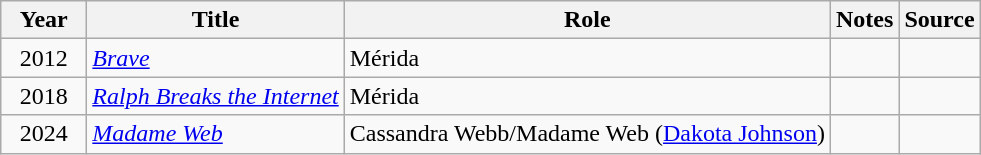<table class="wikitable">
<tr>
<th width="50px">Year</th>
<th>Title</th>
<th>Role</th>
<th>Notes</th>
<th>Source</th>
</tr>
<tr>
<td style="text-align:center">2012</td>
<td><em><a href='#'>Brave</a></em></td>
<td>Mérida</td>
<td></td>
<td></td>
</tr>
<tr>
<td style="text-align:center">2018</td>
<td><em><a href='#'>Ralph Breaks the Internet</a></em></td>
<td>Mérida</td>
<td></td>
<td></td>
</tr>
<tr>
<td style="text-align:center">2024</td>
<td><em><a href='#'>Madame Web</a></em></td>
<td>Cassandra Webb/Madame Web (<a href='#'>Dakota Johnson</a>)</td>
<td></td>
<td></td>
</tr>
</table>
